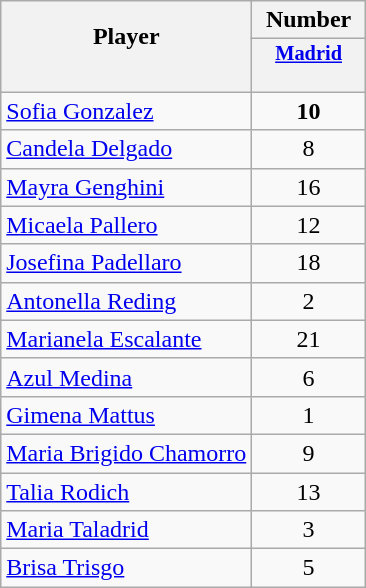<table class="wikitable sortable" style="text-align:center;">
<tr>
<th rowspan="2" style="border-bottom:0px;">Player</th>
<th>Number</th>
</tr>
<tr>
<th valign="top" style="width:5.2em; border-bottom:0px; padding:2px; font-size:85%;"><a href='#'>Madrid</a></th>
</tr>
<tr style="line-height:8px;">
<th style="border-top:0px;"> </th>
<th data-sort-type="number" style="border-top:0px;"></th>
</tr>
<tr>
<td align="left"><a href='#'>Sofia Gonzalez</a></td>
<td><strong>10</strong></td>
</tr>
<tr>
<td align="left"><a href='#'>Candela Delgado</a></td>
<td>8</td>
</tr>
<tr>
<td align="left"><a href='#'>Mayra Genghini</a></td>
<td>16</td>
</tr>
<tr>
<td align="left"><a href='#'>Micaela Pallero</a></td>
<td>12</td>
</tr>
<tr>
<td align="left"><a href='#'>Josefina Padellaro</a></td>
<td>18</td>
</tr>
<tr>
<td align="left"><a href='#'>Antonella Reding</a></td>
<td>2</td>
</tr>
<tr>
<td align="left"><a href='#'>Marianela Escalante</a></td>
<td>21</td>
</tr>
<tr>
<td align="left"><a href='#'>Azul Medina</a></td>
<td>6</td>
</tr>
<tr>
<td align="left"><a href='#'>Gimena Mattus</a></td>
<td>1</td>
</tr>
<tr>
<td align="left"><a href='#'>Maria Brigido Chamorro</a></td>
<td>9</td>
</tr>
<tr>
<td align="left"><a href='#'>Talia Rodich</a></td>
<td>13</td>
</tr>
<tr>
<td align="left"><a href='#'>Maria Taladrid</a></td>
<td>3</td>
</tr>
<tr>
<td align="left"><a href='#'>Brisa Trisgo</a></td>
<td>5</td>
</tr>
</table>
